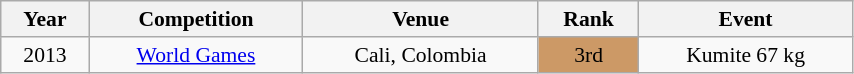<table class="wikitable sortable" width=45% style="font-size:90%; text-align:center;">
<tr>
<th>Year</th>
<th>Competition</th>
<th>Venue</th>
<th>Rank</th>
<th>Event</th>
</tr>
<tr>
<td>2013</td>
<td><a href='#'>World Games</a></td>
<td>Cali, Colombia</td>
<td bgcolor="cc9966">3rd</td>
<td>Kumite 67 kg</td>
</tr>
</table>
